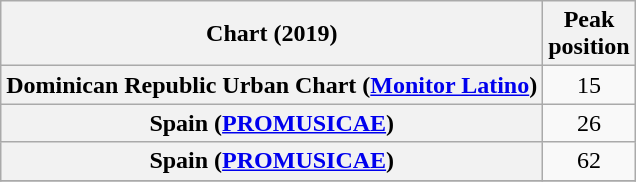<table class="wikitable sortable plainrowheaders" style="text-align:center">
<tr>
<th scope="col">Chart (2019)</th>
<th scope="col">Peak<br>position</th>
</tr>
<tr>
<th scope="row">Dominican Republic Urban Chart (<a href='#'>Monitor Latino</a>)</th>
<td>15</td>
</tr>
<tr>
<th scope="row">Spain (<a href='#'>PROMUSICAE</a>)</th>
<td>26</td>
</tr>
<tr>
<th scope="row">Spain (<a href='#'>PROMUSICAE</a>)<br></th>
<td>62</td>
</tr>
<tr>
</tr>
</table>
